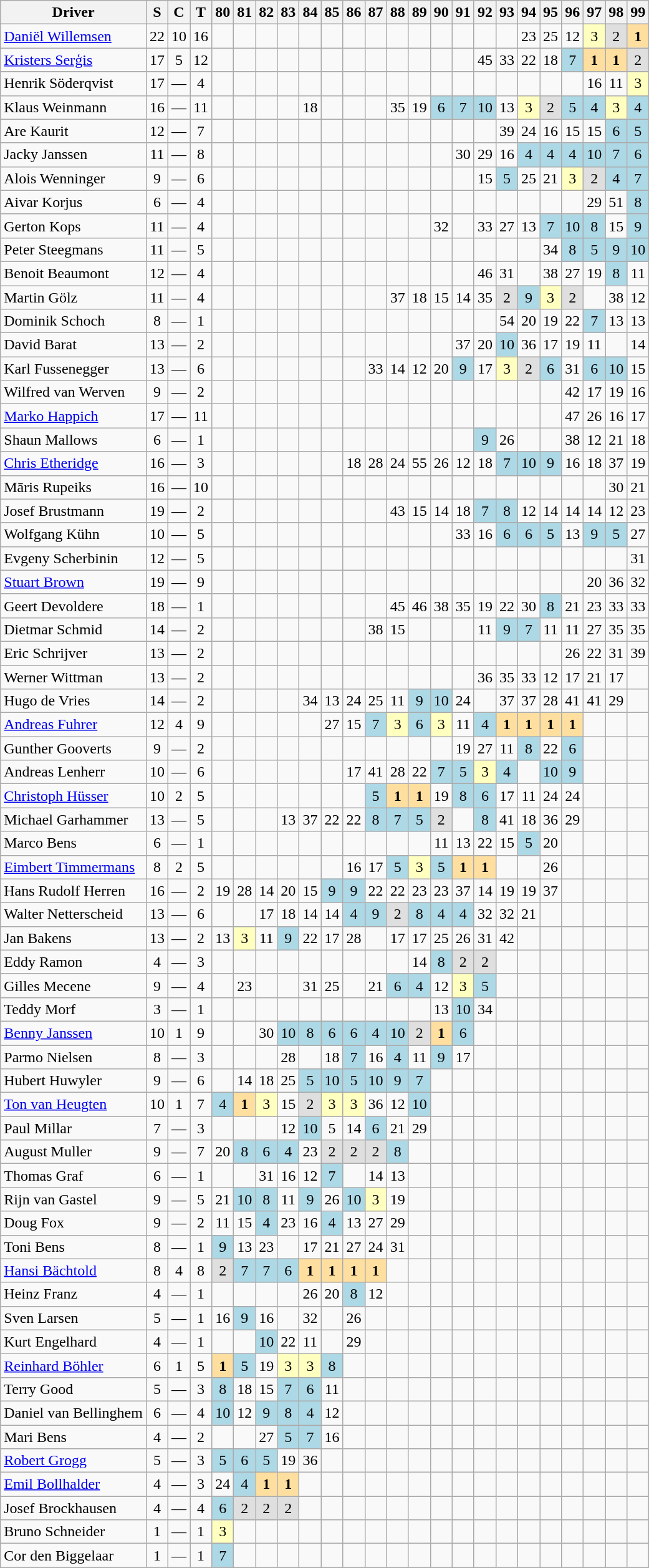<table class="wikitable sortable">
<tr>
<th>Driver</th>
<th>S</th>
<th>C</th>
<th>T</th>
<th class="unsortable">80</th>
<th class="unsortable">81</th>
<th class="unsortable">82</th>
<th class="unsortable">83</th>
<th class="unsortable">84</th>
<th class="unsortable">85</th>
<th class="unsortable">86</th>
<th class="unsortable">87</th>
<th class="unsortable">88</th>
<th class="unsortable">89</th>
<th class="unsortable">90</th>
<th class="unsortable">91</th>
<th class="unsortable">92</th>
<th class="unsortable">93</th>
<th class="unsortable">94</th>
<th class="unsortable">95</th>
<th class="unsortable">96</th>
<th class="unsortable">97</th>
<th class="unsortable">98</th>
<th class="unsortable">99</th>
</tr>
<tr align="center">
<td align="left"> <a href='#'>Daniël Willemsen</a></td>
<td>22</td>
<td>10</td>
<td>16</td>
<td></td>
<td></td>
<td></td>
<td></td>
<td></td>
<td></td>
<td></td>
<td></td>
<td></td>
<td></td>
<td></td>
<td></td>
<td></td>
<td></td>
<td>23</td>
<td>25</td>
<td>12</td>
<td style="background:#ffffbf;">3</td>
<td style="background:#dfdfdf;">2</td>
<td style="background:#ffdf9f;"><strong>1</strong></td>
</tr>
<tr align="center">
<td align="left"> <a href='#'>Kristers Serģis</a></td>
<td>17</td>
<td>5</td>
<td>12</td>
<td></td>
<td></td>
<td></td>
<td></td>
<td></td>
<td></td>
<td></td>
<td></td>
<td></td>
<td></td>
<td></td>
<td></td>
<td>45</td>
<td>33</td>
<td>22</td>
<td>18</td>
<td style="background:lightblue;">7</td>
<td style="background:#ffdf9f;"><strong>1</strong></td>
<td style="background:#ffdf9f;"><strong>1</strong></td>
<td style="background:#dfdfdf;">2</td>
</tr>
<tr align="center">
<td align="left"> Henrik Söderqvist</td>
<td>17</td>
<td>—</td>
<td>4</td>
<td></td>
<td></td>
<td></td>
<td></td>
<td></td>
<td></td>
<td></td>
<td></td>
<td></td>
<td></td>
<td></td>
<td></td>
<td></td>
<td></td>
<td></td>
<td></td>
<td></td>
<td>16</td>
<td>11</td>
<td style="background:#ffffbf;">3</td>
</tr>
<tr align="center">
<td align="left"> Klaus Weinmann</td>
<td>16</td>
<td>—</td>
<td>11</td>
<td></td>
<td></td>
<td></td>
<td></td>
<td>18</td>
<td></td>
<td></td>
<td></td>
<td>35</td>
<td>19</td>
<td style="background:lightblue;">6</td>
<td style="background:lightblue;">7</td>
<td style="background:lightblue;">10</td>
<td>13</td>
<td style="background:#ffffbf;">3</td>
<td style="background:#dfdfdf;">2</td>
<td style="background:lightblue;">5</td>
<td style="background:lightblue;">4</td>
<td style="background:#ffffbf;">3</td>
<td style="background:lightblue;">4</td>
</tr>
<tr align="center">
<td align="left"> Are Kaurit</td>
<td>12</td>
<td>—</td>
<td>7</td>
<td></td>
<td></td>
<td></td>
<td></td>
<td></td>
<td></td>
<td></td>
<td></td>
<td></td>
<td></td>
<td></td>
<td></td>
<td></td>
<td>39</td>
<td>24</td>
<td>16</td>
<td>15</td>
<td>15</td>
<td style="background:lightblue;">6</td>
<td style="background:lightblue;">5</td>
</tr>
<tr align="center">
<td align="left"> Jacky Janssen</td>
<td>11</td>
<td>—</td>
<td>8</td>
<td></td>
<td></td>
<td></td>
<td></td>
<td></td>
<td></td>
<td></td>
<td></td>
<td></td>
<td></td>
<td></td>
<td>30</td>
<td>29</td>
<td>16</td>
<td style="background:lightblue;">4</td>
<td style="background:lightblue;">4</td>
<td style="background:lightblue;">4</td>
<td style="background:lightblue;">10</td>
<td style="background:lightblue;">7</td>
<td style="background:lightblue;">6</td>
</tr>
<tr align="center">
<td align="left"> Alois Wenninger</td>
<td>9</td>
<td>—</td>
<td>6</td>
<td></td>
<td></td>
<td></td>
<td></td>
<td></td>
<td></td>
<td></td>
<td></td>
<td></td>
<td></td>
<td></td>
<td></td>
<td>15</td>
<td style="background:lightblue;">5</td>
<td>25</td>
<td>21</td>
<td style="background:#ffffbf;">3</td>
<td style="background:#dfdfdf;">2</td>
<td style="background:lightblue;">4</td>
<td style="background:lightblue;">7</td>
</tr>
<tr align="center">
<td align="left"> Aivar Korjus</td>
<td>6</td>
<td>—</td>
<td>4</td>
<td></td>
<td></td>
<td></td>
<td></td>
<td></td>
<td></td>
<td></td>
<td></td>
<td></td>
<td></td>
<td></td>
<td></td>
<td></td>
<td></td>
<td></td>
<td></td>
<td></td>
<td>29</td>
<td>51</td>
<td style="background:lightblue;">8</td>
</tr>
<tr align="center">
<td align="left"> Gerton Kops</td>
<td>11</td>
<td>—</td>
<td>4</td>
<td></td>
<td></td>
<td></td>
<td></td>
<td></td>
<td></td>
<td></td>
<td></td>
<td></td>
<td></td>
<td>32</td>
<td></td>
<td>33</td>
<td>27</td>
<td>13</td>
<td style="background:lightblue;">7</td>
<td style="background:lightblue;">10</td>
<td style="background:lightblue;">8</td>
<td>15</td>
<td style="background:lightblue;">9</td>
</tr>
<tr align="center">
<td align="left"> Peter Steegmans</td>
<td>11</td>
<td>—</td>
<td>5</td>
<td></td>
<td></td>
<td></td>
<td></td>
<td></td>
<td></td>
<td></td>
<td></td>
<td></td>
<td></td>
<td></td>
<td></td>
<td></td>
<td></td>
<td></td>
<td>34</td>
<td style="background:lightblue;">8</td>
<td style="background:lightblue;">5</td>
<td style="background:lightblue;">9</td>
<td style="background:lightblue;">10</td>
</tr>
<tr align="center">
<td align="left"> Benoit Beaumont</td>
<td>12</td>
<td>—</td>
<td>4</td>
<td></td>
<td></td>
<td></td>
<td></td>
<td></td>
<td></td>
<td></td>
<td></td>
<td></td>
<td></td>
<td></td>
<td></td>
<td>46</td>
<td>31</td>
<td></td>
<td>38</td>
<td>27</td>
<td>19</td>
<td style="background:lightblue;">8</td>
<td>11</td>
</tr>
<tr align="center">
<td align="left"> Martin Gölz</td>
<td>11</td>
<td>—</td>
<td>4</td>
<td></td>
<td></td>
<td></td>
<td></td>
<td></td>
<td></td>
<td></td>
<td></td>
<td>37</td>
<td>18</td>
<td>15</td>
<td>14</td>
<td>35</td>
<td style="background:#dfdfdf;">2</td>
<td style="background:lightblue;">9</td>
<td style="background:#ffffbf;">3</td>
<td style="background:#dfdfdf;">2</td>
<td></td>
<td>38</td>
<td>12</td>
</tr>
<tr align="center">
<td align="left"> Dominik Schoch</td>
<td>8</td>
<td>—</td>
<td>1</td>
<td></td>
<td></td>
<td></td>
<td></td>
<td></td>
<td></td>
<td></td>
<td></td>
<td></td>
<td></td>
<td></td>
<td></td>
<td></td>
<td>54</td>
<td>20</td>
<td>19</td>
<td>22</td>
<td style="background:lightblue;">7</td>
<td>13</td>
<td>13</td>
</tr>
<tr align="center">
<td align="left"> David Barat</td>
<td>13</td>
<td>—</td>
<td>2</td>
<td></td>
<td></td>
<td></td>
<td></td>
<td></td>
<td></td>
<td></td>
<td></td>
<td></td>
<td></td>
<td></td>
<td>37</td>
<td>20</td>
<td style="background:lightblue;">10</td>
<td>36</td>
<td>17</td>
<td>19</td>
<td>11</td>
<td></td>
<td>14</td>
</tr>
<tr align="center">
<td align="left"> Karl Fussenegger</td>
<td>13</td>
<td>—</td>
<td>6</td>
<td></td>
<td></td>
<td></td>
<td></td>
<td></td>
<td></td>
<td></td>
<td>33</td>
<td>14</td>
<td>12</td>
<td>20</td>
<td style="background:lightblue;">9</td>
<td>17</td>
<td style="background:#ffffbf;">3</td>
<td style="background:#dfdfdf;">2</td>
<td style="background:lightblue;">6</td>
<td>31</td>
<td style="background:lightblue;">6</td>
<td style="background:lightblue;">10</td>
<td>15</td>
</tr>
<tr align="center">
<td align="left"> Wilfred van Werven</td>
<td>9</td>
<td>—</td>
<td>2</td>
<td></td>
<td></td>
<td></td>
<td></td>
<td></td>
<td></td>
<td></td>
<td></td>
<td></td>
<td></td>
<td></td>
<td></td>
<td></td>
<td></td>
<td></td>
<td></td>
<td>42</td>
<td>17</td>
<td>19</td>
<td>16</td>
</tr>
<tr align="center">
<td align="left"> <a href='#'>Marko Happich</a></td>
<td>17</td>
<td>—</td>
<td>11</td>
<td></td>
<td></td>
<td></td>
<td></td>
<td></td>
<td></td>
<td></td>
<td></td>
<td></td>
<td></td>
<td></td>
<td></td>
<td></td>
<td></td>
<td></td>
<td></td>
<td>47</td>
<td>26</td>
<td>16</td>
<td>17</td>
</tr>
<tr align="center">
<td align="left"> Shaun Mallows</td>
<td>6</td>
<td>—</td>
<td>1</td>
<td></td>
<td></td>
<td></td>
<td></td>
<td></td>
<td></td>
<td></td>
<td></td>
<td></td>
<td></td>
<td></td>
<td></td>
<td style="background:lightblue;">9</td>
<td>26</td>
<td></td>
<td></td>
<td>38</td>
<td>12</td>
<td>21</td>
<td>18</td>
</tr>
<tr align="center">
<td align="left"> <a href='#'>Chris Etheridge</a></td>
<td>16</td>
<td>—</td>
<td>3</td>
<td></td>
<td></td>
<td></td>
<td></td>
<td></td>
<td></td>
<td>18</td>
<td>28</td>
<td>24</td>
<td>55</td>
<td>26</td>
<td>12</td>
<td>18</td>
<td style="background:lightblue;">7</td>
<td style="background:lightblue;">10</td>
<td style="background:lightblue;">9</td>
<td>16</td>
<td>18</td>
<td>37</td>
<td>19</td>
</tr>
<tr align="center">
<td align="left"> Māris Rupeiks</td>
<td>16</td>
<td>—</td>
<td>10</td>
<td></td>
<td></td>
<td></td>
<td></td>
<td></td>
<td></td>
<td></td>
<td></td>
<td></td>
<td></td>
<td></td>
<td></td>
<td></td>
<td></td>
<td></td>
<td></td>
<td></td>
<td></td>
<td>30</td>
<td>21</td>
</tr>
<tr align="center">
<td align="left"> Josef Brustmann</td>
<td>19</td>
<td>—</td>
<td>2</td>
<td></td>
<td></td>
<td></td>
<td></td>
<td></td>
<td></td>
<td></td>
<td></td>
<td>43</td>
<td>15</td>
<td>14</td>
<td>18</td>
<td style="background:lightblue;">7</td>
<td style="background:lightblue;">8</td>
<td>12</td>
<td>14</td>
<td>14</td>
<td>14</td>
<td>12</td>
<td>23</td>
</tr>
<tr align="center">
<td align="left"> Wolfgang Kühn</td>
<td>10</td>
<td>—</td>
<td>5</td>
<td></td>
<td></td>
<td></td>
<td></td>
<td></td>
<td></td>
<td></td>
<td></td>
<td></td>
<td></td>
<td></td>
<td>33</td>
<td>16</td>
<td style="background:lightblue;">6</td>
<td style="background:lightblue;">6</td>
<td style="background:lightblue;">5</td>
<td>13</td>
<td style="background:lightblue;">9</td>
<td style="background:lightblue;">5</td>
<td>27</td>
</tr>
<tr align="center">
<td align="left"> Evgeny Scherbinin</td>
<td>12</td>
<td>—</td>
<td>5</td>
<td></td>
<td></td>
<td></td>
<td></td>
<td></td>
<td></td>
<td></td>
<td></td>
<td></td>
<td></td>
<td></td>
<td></td>
<td></td>
<td></td>
<td></td>
<td></td>
<td></td>
<td></td>
<td></td>
<td>31</td>
</tr>
<tr align="center">
<td align="left"> <a href='#'>Stuart Brown</a></td>
<td>19</td>
<td>—</td>
<td>9</td>
<td></td>
<td></td>
<td></td>
<td></td>
<td></td>
<td></td>
<td></td>
<td></td>
<td></td>
<td></td>
<td></td>
<td></td>
<td></td>
<td></td>
<td></td>
<td></td>
<td></td>
<td>20</td>
<td>36</td>
<td>32</td>
</tr>
<tr align="center">
<td align="left"> Geert Devoldere</td>
<td>18</td>
<td>—</td>
<td>1</td>
<td></td>
<td></td>
<td></td>
<td></td>
<td></td>
<td></td>
<td></td>
<td></td>
<td>45</td>
<td>46</td>
<td>38</td>
<td>35</td>
<td>19</td>
<td>22</td>
<td>30</td>
<td style="background:lightblue;">8</td>
<td>21</td>
<td>23</td>
<td>33</td>
<td>33</td>
</tr>
<tr align="center">
<td align="left"> Dietmar Schmid</td>
<td>14</td>
<td>—</td>
<td>2</td>
<td></td>
<td></td>
<td></td>
<td></td>
<td></td>
<td></td>
<td></td>
<td>38</td>
<td>15</td>
<td></td>
<td></td>
<td></td>
<td>11</td>
<td style="background:lightblue;">9</td>
<td style="background:lightblue;">7</td>
<td>11</td>
<td>11</td>
<td>27</td>
<td>35</td>
<td>35</td>
</tr>
<tr align="center">
<td align="left"> Eric Schrijver</td>
<td>13</td>
<td>—</td>
<td>2</td>
<td></td>
<td></td>
<td></td>
<td></td>
<td></td>
<td></td>
<td></td>
<td></td>
<td></td>
<td></td>
<td></td>
<td></td>
<td></td>
<td></td>
<td></td>
<td></td>
<td>26</td>
<td>22</td>
<td>31</td>
<td>39</td>
</tr>
<tr align="center">
<td align="left"> Werner Wittman</td>
<td>13</td>
<td>—</td>
<td>2</td>
<td></td>
<td></td>
<td></td>
<td></td>
<td></td>
<td></td>
<td></td>
<td></td>
<td></td>
<td></td>
<td></td>
<td></td>
<td>36</td>
<td>35</td>
<td>33</td>
<td>12</td>
<td>17</td>
<td>21</td>
<td>17</td>
<td></td>
</tr>
<tr align="center">
<td align="left"> Hugo de Vries</td>
<td>14</td>
<td>—</td>
<td>2</td>
<td></td>
<td></td>
<td></td>
<td></td>
<td>34</td>
<td>13</td>
<td>24</td>
<td>25</td>
<td>11</td>
<td style="background:lightblue;">9</td>
<td style="background:lightblue;">10</td>
<td>24</td>
<td></td>
<td>37</td>
<td>37</td>
<td>28</td>
<td>41</td>
<td>41</td>
<td>29</td>
<td></td>
</tr>
<tr align="center">
<td align="left"> <a href='#'>Andreas Fuhrer</a></td>
<td>12</td>
<td>4</td>
<td>9</td>
<td></td>
<td></td>
<td></td>
<td></td>
<td></td>
<td>27</td>
<td>15</td>
<td style="background:lightblue;">7</td>
<td style="background:#ffffbf;">3</td>
<td style="background:lightblue;">6</td>
<td style="background:#ffffbf;">3</td>
<td>11</td>
<td style="background:lightblue;">4</td>
<td style="background:#ffdf9f;"><strong>1</strong></td>
<td style="background:#ffdf9f;"><strong>1</strong></td>
<td style="background:#ffdf9f;"><strong>1</strong></td>
<td style="background:#ffdf9f;"><strong>1</strong></td>
<td></td>
<td></td>
<td></td>
</tr>
<tr align="center">
<td align="left"> Gunther Gooverts</td>
<td>9</td>
<td>—</td>
<td>2</td>
<td></td>
<td></td>
<td></td>
<td></td>
<td></td>
<td></td>
<td></td>
<td></td>
<td></td>
<td></td>
<td></td>
<td>19</td>
<td>27</td>
<td>11</td>
<td style="background:lightblue;">8</td>
<td>22</td>
<td style="background:lightblue;">6</td>
<td></td>
<td></td>
<td></td>
</tr>
<tr align="center">
<td align="left"> Andreas Lenherr</td>
<td>10</td>
<td>—</td>
<td>6</td>
<td></td>
<td></td>
<td></td>
<td></td>
<td></td>
<td></td>
<td>17</td>
<td>41</td>
<td>28</td>
<td>22</td>
<td style="background:lightblue;">7</td>
<td style="background:lightblue;">5</td>
<td style="background:#ffffbf;">3</td>
<td style="background:lightblue;">4</td>
<td></td>
<td style="background:lightblue;">10</td>
<td style="background:lightblue;">9</td>
<td></td>
<td></td>
<td></td>
</tr>
<tr align="center">
<td align="left"> <a href='#'>Christoph Hüsser</a></td>
<td>10</td>
<td>2</td>
<td>5</td>
<td></td>
<td></td>
<td></td>
<td></td>
<td></td>
<td></td>
<td></td>
<td style="background:lightblue;">5</td>
<td style="background:#ffdf9f;"><strong>1</strong></td>
<td style="background:#ffdf9f;"><strong>1</strong></td>
<td>19</td>
<td style="background:lightblue;">8</td>
<td style="background:lightblue;">6</td>
<td>17</td>
<td>11</td>
<td>24</td>
<td>24</td>
<td></td>
<td></td>
<td></td>
</tr>
<tr align="center">
<td align="left"> Michael Garhammer</td>
<td>13</td>
<td>—</td>
<td>5</td>
<td></td>
<td></td>
<td></td>
<td>13</td>
<td>37</td>
<td>22</td>
<td>22</td>
<td style="background:lightblue;">8</td>
<td style="background:lightblue;">7</td>
<td style="background:lightblue;">5</td>
<td style="background:#dfdfdf;">2</td>
<td></td>
<td style="background:lightblue;">8</td>
<td>41</td>
<td>18</td>
<td>36</td>
<td>29</td>
<td></td>
<td></td>
<td></td>
</tr>
<tr align="center">
<td align="left"> Marco Bens</td>
<td>6</td>
<td>—</td>
<td>1</td>
<td></td>
<td></td>
<td></td>
<td></td>
<td></td>
<td></td>
<td></td>
<td></td>
<td></td>
<td></td>
<td>11</td>
<td>13</td>
<td>22</td>
<td>15</td>
<td style="background:lightblue;">5</td>
<td>20</td>
<td></td>
<td></td>
<td></td>
<td></td>
</tr>
<tr align="center">
<td align="left"> <a href='#'>Eimbert Timmermans</a></td>
<td>8</td>
<td>2</td>
<td>5</td>
<td></td>
<td></td>
<td></td>
<td></td>
<td></td>
<td></td>
<td>16</td>
<td>17</td>
<td style="background:lightblue;">5</td>
<td style="background:#ffffbf;">3</td>
<td style="background:lightblue;">5</td>
<td style="background:#ffdf9f;"><strong>1</strong></td>
<td style="background:#ffdf9f;"><strong>1</strong></td>
<td></td>
<td></td>
<td>26</td>
<td></td>
<td></td>
<td></td>
<td></td>
</tr>
<tr align="center">
<td align="left"> Hans Rudolf Herren</td>
<td>16</td>
<td>—</td>
<td>2</td>
<td>19</td>
<td>28</td>
<td>14</td>
<td>20</td>
<td>15</td>
<td style="background:lightblue;">9</td>
<td style="background:lightblue;">9</td>
<td>22</td>
<td>22</td>
<td>23</td>
<td>23</td>
<td>37</td>
<td>14</td>
<td>19</td>
<td>19</td>
<td>37</td>
<td></td>
<td></td>
<td></td>
<td></td>
</tr>
<tr align="center">
<td align="left"> Walter Netterscheid</td>
<td>13</td>
<td>—</td>
<td>6</td>
<td></td>
<td></td>
<td>17</td>
<td>18</td>
<td>14</td>
<td>14</td>
<td style="background:lightblue;">4</td>
<td style="background:lightblue;">9</td>
<td style="background:#dfdfdf;">2</td>
<td style="background:lightblue;">8</td>
<td style="background:lightblue;">4</td>
<td style="background:lightblue;">4</td>
<td>32</td>
<td>32</td>
<td>21</td>
<td></td>
<td></td>
<td></td>
<td></td>
<td></td>
</tr>
<tr align="center">
<td align="left"> Jan Bakens</td>
<td>13</td>
<td>—</td>
<td>2</td>
<td>13</td>
<td style="background:#ffffbf;">3</td>
<td>11</td>
<td style="background:lightblue;">9</td>
<td>22</td>
<td>17</td>
<td>28</td>
<td></td>
<td>17</td>
<td>17</td>
<td>25</td>
<td>26</td>
<td>31</td>
<td>42</td>
<td></td>
<td></td>
<td></td>
<td></td>
<td></td>
<td></td>
</tr>
<tr align="center">
<td align="left"> Eddy Ramon</td>
<td>4</td>
<td>—</td>
<td>3</td>
<td></td>
<td></td>
<td></td>
<td></td>
<td></td>
<td></td>
<td></td>
<td></td>
<td></td>
<td>14</td>
<td style="background:lightblue;">8</td>
<td style="background:#dfdfdf;">2</td>
<td style="background:#dfdfdf;">2</td>
<td></td>
<td></td>
<td></td>
<td></td>
<td></td>
<td></td>
<td></td>
</tr>
<tr align="center">
<td align="left"> Gilles Mecene</td>
<td>9</td>
<td>—</td>
<td>4</td>
<td></td>
<td>23</td>
<td></td>
<td></td>
<td>31</td>
<td>25</td>
<td></td>
<td>21</td>
<td style="background:lightblue;">6</td>
<td style="background:lightblue;">4</td>
<td>12</td>
<td style="background:#ffffbf;">3</td>
<td style="background:lightblue;">5</td>
<td></td>
<td></td>
<td></td>
<td></td>
<td></td>
<td></td>
<td></td>
</tr>
<tr align="center">
<td align="left"> Teddy Morf</td>
<td>3</td>
<td>—</td>
<td>1</td>
<td></td>
<td></td>
<td></td>
<td></td>
<td></td>
<td></td>
<td></td>
<td></td>
<td></td>
<td></td>
<td>13</td>
<td style="background:lightblue;">10</td>
<td>34</td>
<td></td>
<td></td>
<td></td>
<td></td>
<td></td>
<td></td>
<td></td>
</tr>
<tr align="center">
<td align="left"> <a href='#'>Benny Janssen</a></td>
<td>10</td>
<td>1</td>
<td>9</td>
<td></td>
<td></td>
<td>30</td>
<td style="background:lightblue;">10</td>
<td style="background:lightblue;">8</td>
<td style="background:lightblue;">6</td>
<td style="background:lightblue;">6</td>
<td style="background:lightblue;">4</td>
<td style="background:lightblue;">10</td>
<td style="background:#dfdfdf;">2</td>
<td style="background:#ffdf9f;"><strong>1</strong></td>
<td style="background:lightblue;">6</td>
<td></td>
<td></td>
<td></td>
<td></td>
<td></td>
<td></td>
<td></td>
<td></td>
</tr>
<tr align="center">
<td align="left"> Parmo Nielsen</td>
<td>8</td>
<td>—</td>
<td>3</td>
<td></td>
<td></td>
<td></td>
<td>28</td>
<td></td>
<td>18</td>
<td style="background:lightblue;">7</td>
<td>16</td>
<td style="background:lightblue;">4</td>
<td>11</td>
<td style="background:lightblue;">9</td>
<td>17</td>
<td></td>
<td></td>
<td></td>
<td></td>
<td></td>
<td></td>
<td></td>
<td></td>
</tr>
<tr align="center">
<td align="left"> Hubert Huwyler</td>
<td>9</td>
<td>—</td>
<td>6</td>
<td></td>
<td>14</td>
<td>18</td>
<td>25</td>
<td style="background:lightblue;">5</td>
<td style="background:lightblue;">10</td>
<td style="background:lightblue;">5</td>
<td style="background:lightblue;">10</td>
<td style="background:lightblue;">9</td>
<td style="background:lightblue;">7</td>
<td></td>
<td></td>
<td></td>
<td></td>
<td></td>
<td></td>
<td></td>
<td></td>
<td></td>
<td></td>
</tr>
<tr align="center">
<td align="left"> <a href='#'>Ton van Heugten</a></td>
<td>10</td>
<td>1</td>
<td>7</td>
<td style="background:lightblue;">4</td>
<td style="background:#ffdf9f;"><strong>1</strong></td>
<td style="background:#ffffbf;">3</td>
<td>15</td>
<td style="background:#dfdfdf;">2</td>
<td style="background:#ffffbf;">3</td>
<td style="background:#ffffbf;">3</td>
<td>36</td>
<td>12</td>
<td style="background:lightblue;">10</td>
<td></td>
<td></td>
<td></td>
<td></td>
<td></td>
<td></td>
<td></td>
<td></td>
<td></td>
<td></td>
</tr>
<tr align="center">
<td align="left"> Paul Millar</td>
<td>7</td>
<td>—</td>
<td>3</td>
<td></td>
<td></td>
<td></td>
<td>12</td>
<td style="background:lightblue;">10</td>
<td style="background:;""lightblue ">5</td>
<td>14</td>
<td style="background:lightblue;">6</td>
<td>21</td>
<td>29</td>
<td></td>
<td></td>
<td></td>
<td></td>
<td></td>
<td></td>
<td></td>
<td></td>
<td></td>
<td></td>
</tr>
<tr align="center">
<td align="left"> August Muller</td>
<td>9</td>
<td>—</td>
<td>7</td>
<td>20</td>
<td style="background:lightblue;">8</td>
<td style="background:lightblue;">6</td>
<td style="background:lightblue;">4</td>
<td>23</td>
<td style="background:#dfdfdf;">2</td>
<td style="background:#dfdfdf;">2</td>
<td style="background:#dfdfdf;">2</td>
<td style="background:lightblue;">8</td>
<td></td>
<td></td>
<td></td>
<td></td>
<td></td>
<td></td>
<td></td>
<td></td>
<td></td>
<td></td>
<td></td>
</tr>
<tr align="center">
<td align="left"> Thomas Graf</td>
<td>6</td>
<td>—</td>
<td>1</td>
<td></td>
<td></td>
<td>31</td>
<td>16</td>
<td>12</td>
<td style="background:lightblue;">7</td>
<td></td>
<td>14</td>
<td>13</td>
<td></td>
<td></td>
<td></td>
<td></td>
<td></td>
<td></td>
<td></td>
<td></td>
<td></td>
<td></td>
<td></td>
</tr>
<tr align="center">
<td align="left"> Rijn van Gastel</td>
<td>9</td>
<td>—</td>
<td>5</td>
<td>21</td>
<td style="background:lightblue;">10</td>
<td style="background:lightblue;">8</td>
<td>11</td>
<td style="background:lightblue;">9</td>
<td>26</td>
<td style="background:lightblue;">10</td>
<td style="background:#ffffbf;">3</td>
<td>19</td>
<td></td>
<td></td>
<td></td>
<td></td>
<td></td>
<td></td>
<td></td>
<td></td>
<td></td>
<td></td>
<td></td>
</tr>
<tr align="center">
<td align="left"> Doug Fox</td>
<td>9</td>
<td>—</td>
<td>2</td>
<td>11</td>
<td>15</td>
<td style="background:lightblue;">4</td>
<td>23</td>
<td>16</td>
<td style="background:lightblue;">4</td>
<td>13</td>
<td>27</td>
<td>29</td>
<td></td>
<td></td>
<td></td>
<td></td>
<td></td>
<td></td>
<td></td>
<td></td>
<td></td>
<td></td>
<td></td>
</tr>
<tr align="center">
<td align="left"> Toni Bens</td>
<td>8</td>
<td>—</td>
<td>1</td>
<td style="background:lightblue;">9</td>
<td>13</td>
<td>23</td>
<td></td>
<td>17</td>
<td>21</td>
<td>27</td>
<td>24</td>
<td>31</td>
<td></td>
<td></td>
<td></td>
<td></td>
<td></td>
<td></td>
<td></td>
<td></td>
<td></td>
<td></td>
<td></td>
</tr>
<tr align="center">
<td align="left"> <a href='#'>Hansi Bächtold</a></td>
<td>8</td>
<td>4</td>
<td>8</td>
<td style="background:#dfdfdf;">2</td>
<td style="background:lightblue;">7</td>
<td style="background:lightblue;">7</td>
<td style="background:lightblue;">6</td>
<td style="background:#ffdf9f;"><strong>1</strong></td>
<td style="background:#ffdf9f;"><strong>1</strong></td>
<td style="background:#ffdf9f;"><strong>1</strong></td>
<td style="background:#ffdf9f;"><strong>1</strong></td>
<td></td>
<td></td>
<td></td>
<td></td>
<td></td>
<td></td>
<td></td>
<td></td>
<td></td>
<td></td>
<td></td>
<td></td>
</tr>
<tr align="center">
<td align="left"> Heinz Franz</td>
<td>4</td>
<td>—</td>
<td>1</td>
<td></td>
<td></td>
<td></td>
<td></td>
<td>26</td>
<td>20</td>
<td style="background:lightblue;">8</td>
<td>12</td>
<td></td>
<td></td>
<td></td>
<td></td>
<td></td>
<td></td>
<td></td>
<td></td>
<td></td>
<td></td>
<td></td>
<td></td>
</tr>
<tr align="center">
<td align="left"> Sven Larsen</td>
<td>5</td>
<td>—</td>
<td>1</td>
<td>16</td>
<td style="background:lightblue;">9</td>
<td>16</td>
<td></td>
<td>32</td>
<td></td>
<td>26</td>
<td></td>
<td></td>
<td></td>
<td></td>
<td></td>
<td></td>
<td></td>
<td></td>
<td></td>
<td></td>
<td></td>
<td></td>
<td></td>
</tr>
<tr align="center">
<td align="left"> Kurt Engelhard</td>
<td>4</td>
<td>—</td>
<td>1</td>
<td></td>
<td></td>
<td style="background:lightblue;">10</td>
<td>22</td>
<td>11</td>
<td></td>
<td>29</td>
<td></td>
<td></td>
<td></td>
<td></td>
<td></td>
<td></td>
<td></td>
<td></td>
<td></td>
<td></td>
<td></td>
<td></td>
<td></td>
</tr>
<tr align="center">
<td align="left"> <a href='#'>Reinhard Böhler</a></td>
<td>6</td>
<td>1</td>
<td>5</td>
<td style="background:#ffdf9f;"><strong>1</strong></td>
<td style="background:lightblue;">5</td>
<td>19</td>
<td style="background:#ffffbf;">3</td>
<td style="background:#ffffbf;">3</td>
<td style="background:lightblue;">8</td>
<td></td>
<td></td>
<td></td>
<td></td>
<td></td>
<td></td>
<td></td>
<td></td>
<td></td>
<td></td>
<td></td>
<td></td>
<td></td>
<td></td>
</tr>
<tr align="center">
<td align="left"> Terry Good</td>
<td>5</td>
<td>—</td>
<td>3</td>
<td style="background:lightblue;">8</td>
<td>18</td>
<td>15</td>
<td style="background:lightblue;">7</td>
<td style="background:lightblue;">6</td>
<td>11</td>
<td></td>
<td></td>
<td></td>
<td></td>
<td></td>
<td></td>
<td></td>
<td></td>
<td></td>
<td></td>
<td></td>
<td></td>
<td></td>
<td></td>
</tr>
<tr align="center">
<td align="left"> Daniel van Bellinghem</td>
<td>6</td>
<td>—</td>
<td>4</td>
<td style="background:lightblue;">10</td>
<td>12</td>
<td style="background:lightblue;">9</td>
<td style="background:lightblue;">8</td>
<td style="background:lightblue;">4</td>
<td>12</td>
<td></td>
<td></td>
<td></td>
<td></td>
<td></td>
<td></td>
<td></td>
<td></td>
<td></td>
<td></td>
<td></td>
<td></td>
<td></td>
<td></td>
</tr>
<tr align="center">
<td align="left"> Mari Bens</td>
<td>4</td>
<td>—</td>
<td>2</td>
<td></td>
<td></td>
<td>27</td>
<td style="background:lightblue;">5</td>
<td style="background:lightblue;">7</td>
<td>16</td>
<td></td>
<td></td>
<td></td>
<td></td>
<td></td>
<td></td>
<td></td>
<td></td>
<td></td>
<td></td>
<td></td>
<td></td>
<td></td>
<td></td>
</tr>
<tr align="center">
<td align="left"> <a href='#'>Robert Grogg</a></td>
<td>5</td>
<td>—</td>
<td>3</td>
<td style="background:lightblue;">5</td>
<td style="background:lightblue;">6</td>
<td style="background:lightblue;">5</td>
<td>19</td>
<td>36</td>
<td></td>
<td></td>
<td></td>
<td></td>
<td></td>
<td></td>
<td></td>
<td></td>
<td></td>
<td></td>
<td></td>
<td></td>
<td></td>
<td></td>
<td></td>
</tr>
<tr align="center">
<td align="left"> <a href='#'>Emil Bollhalder</a></td>
<td>4</td>
<td>—</td>
<td>3</td>
<td>24</td>
<td style="background:lightblue;">4</td>
<td style="background:#ffdf9f;"><strong>1</strong></td>
<td style="background:#ffdf9f;"><strong>1</strong></td>
<td></td>
<td></td>
<td></td>
<td></td>
<td></td>
<td></td>
<td></td>
<td></td>
<td></td>
<td></td>
<td></td>
<td></td>
<td></td>
<td></td>
<td></td>
<td></td>
</tr>
<tr align="center">
<td align="left"> Josef Brockhausen</td>
<td>4</td>
<td>—</td>
<td>4</td>
<td style="background:lightblue;">6</td>
<td style="background:#dfdfdf;">2</td>
<td style="background:#dfdfdf;">2</td>
<td style="background:#dfdfdf;">2</td>
<td></td>
<td></td>
<td></td>
<td></td>
<td></td>
<td></td>
<td></td>
<td></td>
<td></td>
<td></td>
<td></td>
<td></td>
<td></td>
<td></td>
<td></td>
<td></td>
</tr>
<tr align="center">
<td align="left"> Bruno Schneider</td>
<td>1</td>
<td>—</td>
<td>1</td>
<td style="background:#ffffbf;">3</td>
<td></td>
<td></td>
<td></td>
<td></td>
<td></td>
<td></td>
<td></td>
<td></td>
<td></td>
<td></td>
<td></td>
<td></td>
<td></td>
<td></td>
<td></td>
<td></td>
<td></td>
<td></td>
<td></td>
</tr>
<tr align="center">
<td align="left"> Cor den Biggelaar</td>
<td>1</td>
<td>—</td>
<td>1</td>
<td style="background:lightblue;">7</td>
<td></td>
<td></td>
<td></td>
<td></td>
<td></td>
<td></td>
<td></td>
<td></td>
<td></td>
<td></td>
<td></td>
<td></td>
<td></td>
<td></td>
<td></td>
<td></td>
<td></td>
<td></td>
<td></td>
</tr>
</table>
